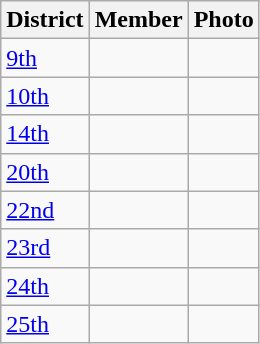<table class="wikitable sortable">
<tr>
<th>District</th>
<th>Member</th>
<th>Photo</th>
</tr>
<tr>
<td><a href='#'>9th</a></td>
<td></td>
<td></td>
</tr>
<tr>
<td><a href='#'>10th</a></td>
<td></td>
<td></td>
</tr>
<tr>
<td><a href='#'>14th</a></td>
<td></td>
<td></td>
</tr>
<tr>
<td><a href='#'>20th</a></td>
<td></td>
<td></td>
</tr>
<tr>
<td><a href='#'>22nd</a></td>
<td></td>
<td></td>
</tr>
<tr>
<td><a href='#'>23rd</a></td>
<td></td>
<td></td>
</tr>
<tr>
<td><a href='#'>24th</a></td>
<td></td>
<td></td>
</tr>
<tr>
<td><a href='#'>25th</a></td>
<td></td>
<td></td>
</tr>
</table>
